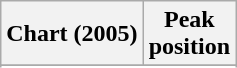<table class="wikitable plainrowheaders sortable">
<tr>
<th align="left">Chart (2005)</th>
<th align="center">Peak<br>position</th>
</tr>
<tr>
</tr>
<tr>
</tr>
<tr>
</tr>
<tr>
</tr>
<tr>
</tr>
<tr>
</tr>
<tr>
</tr>
<tr>
</tr>
<tr>
</tr>
</table>
